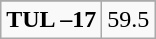<table class="wikitable">
<tr align="center">
</tr>
<tr align="center">
<td><strong>TUL –17</strong></td>
<td>59.5</td>
</tr>
</table>
